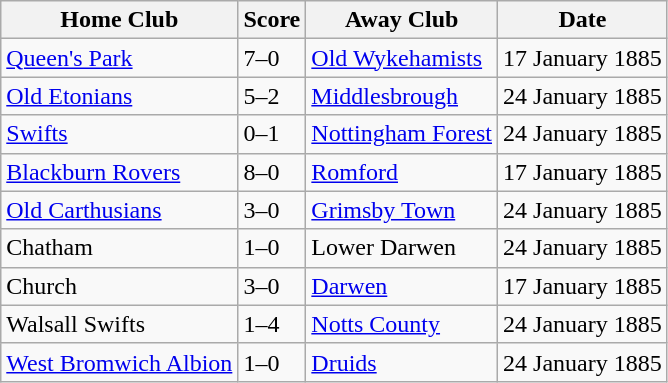<table class="wikitable">
<tr>
<th>Home Club</th>
<th>Score</th>
<th>Away Club</th>
<th>Date</th>
</tr>
<tr>
<td><a href='#'>Queen's Park</a> </td>
<td>7–0</td>
<td><a href='#'>Old Wykehamists</a></td>
<td>17 January 1885</td>
</tr>
<tr>
<td><a href='#'>Old Etonians</a></td>
<td>5–2</td>
<td><a href='#'>Middlesbrough</a></td>
<td>24 January 1885</td>
</tr>
<tr>
<td><a href='#'>Swifts</a></td>
<td>0–1</td>
<td><a href='#'>Nottingham Forest</a></td>
<td>24 January 1885</td>
</tr>
<tr>
<td><a href='#'>Blackburn Rovers</a></td>
<td>8–0</td>
<td><a href='#'>Romford</a></td>
<td>17 January 1885</td>
</tr>
<tr>
<td><a href='#'>Old Carthusians</a></td>
<td>3–0</td>
<td><a href='#'>Grimsby Town</a></td>
<td>24 January 1885</td>
</tr>
<tr>
<td>Chatham</td>
<td>1–0</td>
<td>Lower Darwen</td>
<td>24 January 1885</td>
</tr>
<tr>
<td>Church</td>
<td>3–0</td>
<td><a href='#'>Darwen</a></td>
<td>17 January 1885</td>
</tr>
<tr>
<td>Walsall Swifts</td>
<td>1–4</td>
<td><a href='#'>Notts County</a></td>
<td>24 January 1885</td>
</tr>
<tr>
<td><a href='#'>West Bromwich Albion</a></td>
<td>1–0</td>
<td><a href='#'>Druids</a> </td>
<td>24 January 1885</td>
</tr>
</table>
